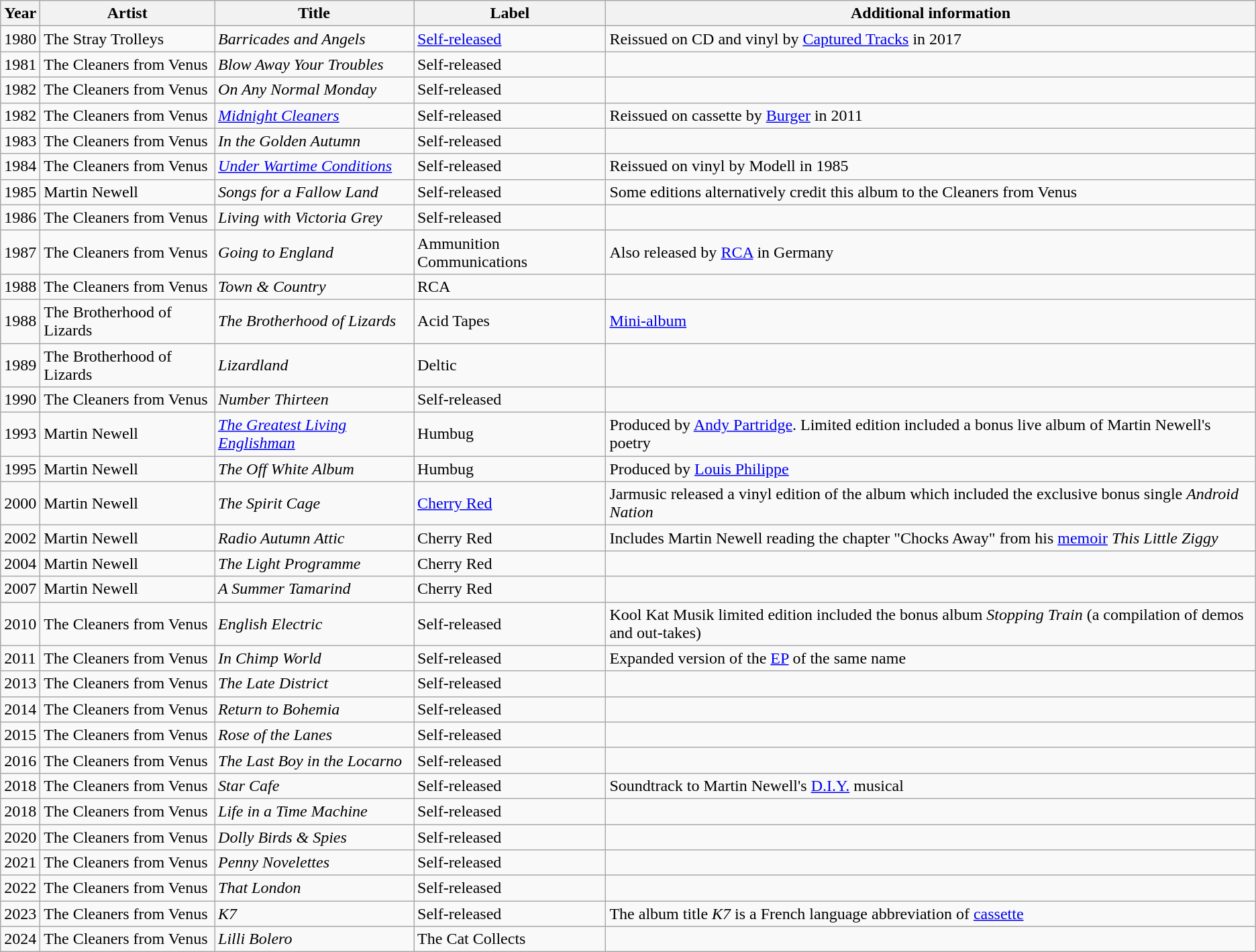<table class="wikitable">
<tr>
<th>Year</th>
<th>Artist</th>
<th>Title</th>
<th>Label</th>
<th>Additional information</th>
</tr>
<tr>
<td>1980</td>
<td>The Stray Trolleys</td>
<td><em>Barricades and Angels</em></td>
<td><a href='#'>Self-released</a></td>
<td>Reissued on CD and vinyl by <a href='#'>Captured Tracks</a> in 2017</td>
</tr>
<tr>
<td>1981</td>
<td>The Cleaners from Venus</td>
<td><em>Blow Away Your Troubles</em></td>
<td>Self-released</td>
<td></td>
</tr>
<tr>
<td>1982</td>
<td>The Cleaners from Venus</td>
<td><em>On Any Normal Monday</em></td>
<td>Self-released</td>
<td></td>
</tr>
<tr>
<td>1982</td>
<td>The Cleaners from Venus</td>
<td><em><a href='#'>Midnight Cleaners</a></em></td>
<td>Self-released</td>
<td>Reissued on cassette by <a href='#'>Burger</a> in 2011</td>
</tr>
<tr>
<td>1983</td>
<td>The Cleaners from Venus</td>
<td><em>In the Golden Autumn</em></td>
<td>Self-released</td>
<td></td>
</tr>
<tr>
<td>1984</td>
<td>The Cleaners from Venus</td>
<td><em><a href='#'>Under Wartime Conditions</a></em></td>
<td>Self-released</td>
<td>Reissued on vinyl by Modell in 1985</td>
</tr>
<tr>
<td>1985</td>
<td>Martin Newell</td>
<td><em>Songs for a Fallow Land</em></td>
<td>Self-released</td>
<td>Some editions alternatively credit this album to the Cleaners from Venus</td>
</tr>
<tr>
<td>1986</td>
<td>The Cleaners from Venus</td>
<td><em>Living with Victoria Grey</em></td>
<td>Self-released</td>
<td></td>
</tr>
<tr>
<td>1987</td>
<td>The Cleaners from Venus</td>
<td><em>Going to England</em></td>
<td>Ammunition Communications</td>
<td>Also released by <a href='#'>RCA</a> in Germany</td>
</tr>
<tr>
<td>1988</td>
<td>The Cleaners from Venus</td>
<td><em>Town & Country</em></td>
<td>RCA</td>
<td></td>
</tr>
<tr>
<td>1988</td>
<td>The Brotherhood of Lizards</td>
<td><em>The Brotherhood of Lizards</em></td>
<td>Acid Tapes</td>
<td><a href='#'>Mini-album</a></td>
</tr>
<tr>
<td>1989</td>
<td>The Brotherhood of Lizards</td>
<td><em>Lizardland</em></td>
<td>Deltic</td>
<td></td>
</tr>
<tr>
<td>1990</td>
<td>The Cleaners from Venus</td>
<td><em>Number Thirteen</em></td>
<td>Self-released</td>
<td></td>
</tr>
<tr>
<td>1993</td>
<td>Martin Newell</td>
<td><em><a href='#'>The Greatest Living Englishman</a></em></td>
<td>Humbug</td>
<td>Produced by <a href='#'>Andy Partridge</a>. Limited edition included a bonus live album of Martin Newell's poetry</td>
</tr>
<tr>
<td>1995</td>
<td>Martin Newell</td>
<td><em>The Off White Album</em></td>
<td>Humbug</td>
<td>Produced by <a href='#'>Louis Philippe</a></td>
</tr>
<tr>
<td>2000</td>
<td>Martin Newell</td>
<td><em>The Spirit Cage</em></td>
<td><a href='#'>Cherry Red</a></td>
<td>Jarmusic released a vinyl edition of the album which included the exclusive bonus single <em>Android Nation</em></td>
</tr>
<tr>
<td>2002</td>
<td>Martin Newell</td>
<td><em>Radio Autumn Attic</em></td>
<td>Cherry Red</td>
<td>Includes Martin Newell reading the chapter "Chocks Away" from his <a href='#'>memoir</a> <em>This Little Ziggy</em></td>
</tr>
<tr>
<td>2004</td>
<td>Martin Newell</td>
<td><em>The Light Programme</em></td>
<td>Cherry Red</td>
<td></td>
</tr>
<tr>
<td>2007</td>
<td>Martin Newell</td>
<td><em>A Summer Tamarind</em></td>
<td>Cherry Red</td>
<td></td>
</tr>
<tr>
<td>2010</td>
<td>The Cleaners from Venus</td>
<td><em>English Electric</em></td>
<td>Self-released</td>
<td>Kool Kat Musik limited edition included the bonus album <em>Stopping Train</em> (a compilation of demos and out-takes)</td>
</tr>
<tr>
<td>2011</td>
<td>The Cleaners from Venus</td>
<td><em>In Chimp World</em></td>
<td>Self-released</td>
<td>Expanded version of the <a href='#'>EP</a> of the same name</td>
</tr>
<tr>
<td>2013</td>
<td>The Cleaners from Venus</td>
<td><em>The Late District</em></td>
<td>Self-released</td>
<td></td>
</tr>
<tr>
<td>2014</td>
<td>The Cleaners from Venus</td>
<td><em>Return to Bohemia</em></td>
<td>Self-released</td>
<td></td>
</tr>
<tr>
<td>2015</td>
<td>The Cleaners from Venus</td>
<td><em>Rose of the Lanes</em></td>
<td>Self-released</td>
<td></td>
</tr>
<tr>
<td>2016</td>
<td>The Cleaners from Venus</td>
<td><em>The Last Boy in the Locarno</em></td>
<td>Self-released</td>
<td></td>
</tr>
<tr>
<td>2018</td>
<td>The Cleaners from Venus</td>
<td><em>Star Cafe</em></td>
<td>Self-released</td>
<td>Soundtrack to Martin Newell's <a href='#'>D.I.Y.</a> musical</td>
</tr>
<tr>
<td>2018</td>
<td>The Cleaners from Venus</td>
<td><em>Life in a Time Machine</em></td>
<td>Self-released</td>
<td></td>
</tr>
<tr>
<td>2020</td>
<td>The Cleaners from Venus</td>
<td><em>Dolly Birds & Spies</em></td>
<td>Self-released</td>
<td></td>
</tr>
<tr>
<td>2021</td>
<td>The Cleaners from Venus</td>
<td><em>Penny Novelettes</em></td>
<td>Self-released</td>
<td></td>
</tr>
<tr>
<td>2022</td>
<td>The Cleaners from Venus</td>
<td><em>That London</em></td>
<td>Self-released</td>
<td></td>
</tr>
<tr>
<td>2023</td>
<td>The Cleaners from Venus</td>
<td><em>K7</em></td>
<td>Self-released</td>
<td>The album title <em>K7</em> is a French language abbreviation of <a href='#'>cassette</a></td>
</tr>
<tr>
<td>2024</td>
<td>The Cleaners from Venus</td>
<td><em>Lilli Bolero</em></td>
<td>The Cat Collects</td>
<td></td>
</tr>
</table>
